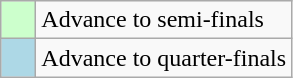<table class="wikitable">
<tr>
<td style="background:#cfc;">    </td>
<td>Advance to semi-finals</td>
</tr>
<tr>
<td style="background:#ADD8E6;">    </td>
<td>Advance to quarter-finals</td>
</tr>
</table>
